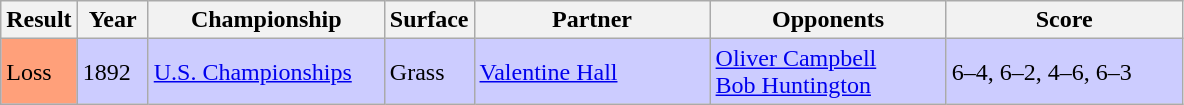<table class="sortable wikitable">
<tr>
<th style="width:40px">Result</th>
<th style="width:40px">Year</th>
<th style="width:150px">Championship</th>
<th style="width:50px">Surface</th>
<th style="width:150px">Partner</th>
<th style="width:150px">Opponents</th>
<th style="width:150px" class="unsortable">Score</th>
</tr>
<tr style="background:#ccf;">
<td style="background:#ffa07a;">Loss</td>
<td>1892</td>
<td><a href='#'>U.S. Championships</a></td>
<td>Grass</td>
<td> <a href='#'>Valentine Hall</a></td>
<td> <a href='#'>Oliver Campbell</a><br> <a href='#'>Bob Huntington</a></td>
<td>6–4, 6–2, 4–6, 6–3</td>
</tr>
</table>
